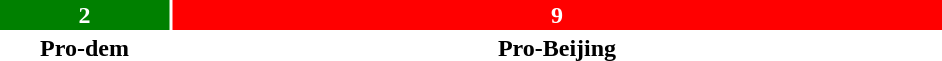<table style="width:50%; text-align:center;">
<tr style="color:white;">
<td style="background:green; width:18%;"><strong>2</strong></td>
<td style="background:red; width:82%;"><strong>9</strong></td>
</tr>
<tr>
<td><span><strong>Pro-dem</strong></span></td>
<td><span><strong>Pro-Beijing</strong></span></td>
</tr>
</table>
